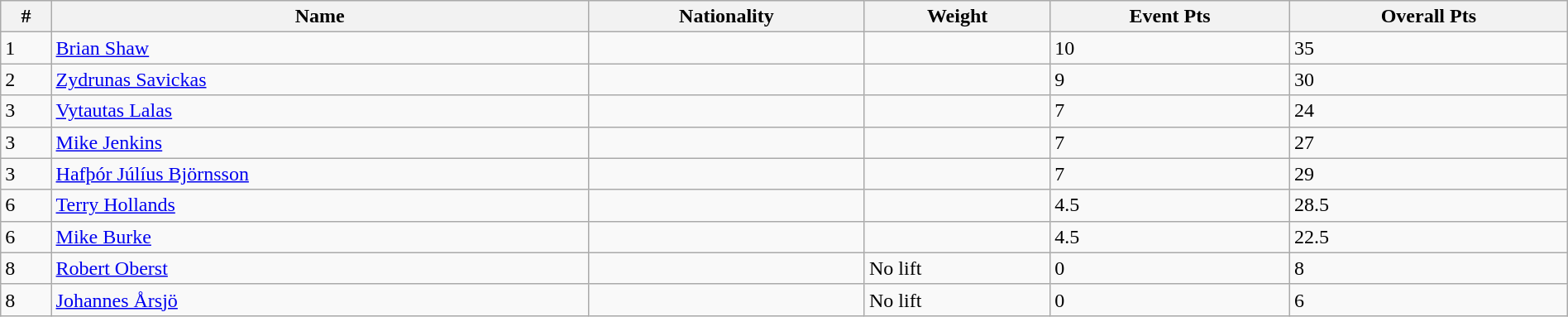<table class="wikitable sortable" style="display: inline-table; width: 100%;">
<tr>
<th>#</th>
<th>Name</th>
<th>Nationality</th>
<th>Weight</th>
<th>Event Pts</th>
<th>Overall Pts</th>
</tr>
<tr>
<td>1</td>
<td><a href='#'>Brian Shaw</a></td>
<td></td>
<td></td>
<td>10</td>
<td>35</td>
</tr>
<tr>
<td>2</td>
<td><a href='#'>Zydrunas Savickas</a></td>
<td></td>
<td></td>
<td>9</td>
<td>30</td>
</tr>
<tr>
<td>3</td>
<td><a href='#'>Vytautas Lalas</a></td>
<td></td>
<td></td>
<td>7</td>
<td>24</td>
</tr>
<tr>
<td>3</td>
<td><a href='#'>Mike Jenkins</a></td>
<td></td>
<td></td>
<td>7</td>
<td>27</td>
</tr>
<tr>
<td>3</td>
<td><a href='#'>Hafþór Júlíus Björnsson</a></td>
<td></td>
<td></td>
<td>7</td>
<td>29</td>
</tr>
<tr>
<td>6</td>
<td><a href='#'>Terry Hollands</a></td>
<td></td>
<td></td>
<td>4.5</td>
<td>28.5</td>
</tr>
<tr>
<td>6</td>
<td><a href='#'>Mike Burke</a></td>
<td></td>
<td></td>
<td>4.5</td>
<td>22.5</td>
</tr>
<tr>
<td>8</td>
<td><a href='#'>Robert Oberst</a></td>
<td></td>
<td>No lift</td>
<td>0</td>
<td>8</td>
</tr>
<tr>
<td>8</td>
<td><a href='#'>Johannes Årsjö</a></td>
<td></td>
<td>No lift</td>
<td>0</td>
<td>6</td>
</tr>
</table>
